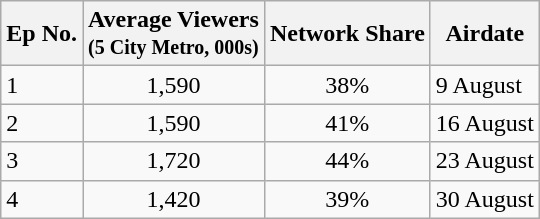<table class="wikitable">
<tr>
<th>Ep No.</th>
<th>Average Viewers<br><small>(5 City Metro, 000s)</small></th>
<th>Network Share</th>
<th>Airdate</th>
</tr>
<tr>
<td>1</td>
<td align="center">1,590</td>
<td align="center">38%</td>
<td>9 August</td>
</tr>
<tr>
<td>2</td>
<td align="center">1,590</td>
<td align="center">41%</td>
<td>16 August</td>
</tr>
<tr>
<td>3</td>
<td align="center">1,720</td>
<td align="center">44%</td>
<td>23 August</td>
</tr>
<tr>
<td>4</td>
<td align="center">1,420</td>
<td align="center">39%</td>
<td>30 August</td>
</tr>
</table>
